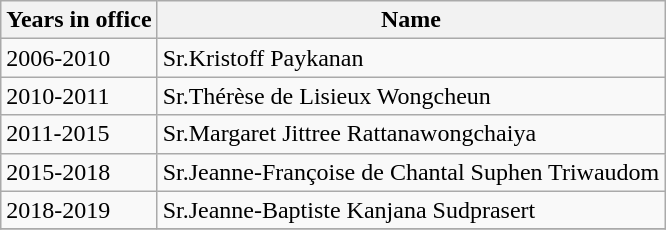<table class="wikitable">
<tr>
<th>Years in office</th>
<th>Name</th>
</tr>
<tr>
<td>2006-2010</td>
<td>Sr.Kristoff Paykanan</td>
</tr>
<tr>
<td>2010-2011</td>
<td>Sr.Thérèse de Lisieux Wongcheun</td>
</tr>
<tr>
<td>2011-2015</td>
<td>Sr.Margaret Jittree Rattanawongchaiya</td>
</tr>
<tr>
<td>2015-2018</td>
<td>Sr.Jeanne-Françoise de Chantal Suphen Triwaudom</td>
</tr>
<tr>
<td>2018-2019</td>
<td>Sr.Jeanne-Baptiste Kanjana Sudprasert</td>
</tr>
<tr>
</tr>
</table>
